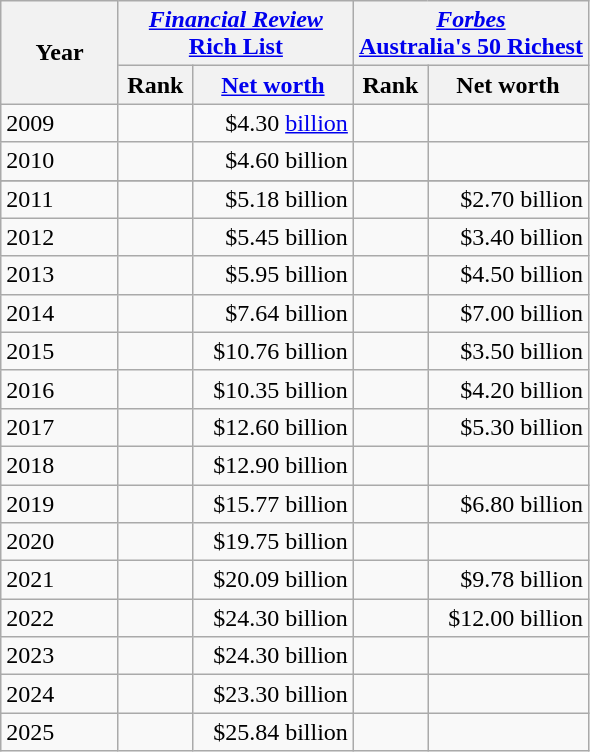<table class="wikitable">
<tr>
<th rowspan=2>Year</th>
<th colspan=2 width=40%><em><a href='#'>Financial Review</a></em><br><a href='#'>Rich List</a></th>
<th colspan=2 width=40%><em><a href='#'>Forbes</a></em><br><a href='#'>Australia's 50 Richest</a></th>
</tr>
<tr>
<th>Rank</th>
<th><a href='#'>Net worth</a> </th>
<th>Rank</th>
<th>Net worth </th>
</tr>
<tr>
<td>2009</td>
<td align="center"> </td>
<td align="right">$4.30 <a href='#'>billion</a> </td>
<td align="center"></td>
<td align="right"></td>
</tr>
<tr>
<td>2010</td>
<td align="center"> </td>
<td align="right">$4.60 billion </td>
<td align="center"></td>
<td align="right"></td>
</tr>
<tr>
</tr>
<tr>
<td>2011</td>
<td align="center"> </td>
<td align="right">$5.18 billion </td>
<td align="center"> </td>
<td align="right">$2.70 billion </td>
</tr>
<tr>
<td>2012</td>
<td align="center"> </td>
<td align="right">$5.45 billion </td>
<td align="center"> </td>
<td align="right">$3.40 billion </td>
</tr>
<tr>
<td>2013</td>
<td align="center"> </td>
<td align="right">$5.95 billion </td>
<td align="center"> </td>
<td align="right">$4.50 billion </td>
</tr>
<tr>
<td>2014</td>
<td align="center"> </td>
<td align="right">$7.64 billion </td>
<td align="center"> </td>
<td align="right">$7.00 billion </td>
</tr>
<tr>
<td>2015</td>
<td align="center"> </td>
<td align="right">$10.76 billion </td>
<td align="center"> </td>
<td align="right">$3.50 billion </td>
</tr>
<tr>
<td>2016</td>
<td align="center"> </td>
<td align="right">$10.35 billion </td>
<td align="center"> </td>
<td align="right">$4.20 billion </td>
</tr>
<tr>
<td>2017</td>
<td align="center"> </td>
<td align="right">$12.60 billion </td>
<td align="center"> </td>
<td align="right">$5.30 billion </td>
</tr>
<tr>
<td>2018</td>
<td align="center"> </td>
<td align="right">$12.90 billion </td>
<td align="center"> </td>
<td align="right"></td>
</tr>
<tr>
<td>2019</td>
<td align="center"> </td>
<td align="right">$15.77 billion </td>
<td align="center"> </td>
<td align="right">$6.80 billion </td>
</tr>
<tr>
<td>2020</td>
<td align="center"></td>
<td align="right">$19.75 billion </td>
<td align="center"></td>
<td align="right"></td>
</tr>
<tr>
<td>2021</td>
<td align="center"></td>
<td align="right">$20.09 billion </td>
<td align="center"></td>
<td align="right">$9.78 billion </td>
</tr>
<tr>
<td>2022</td>
<td align="center"></td>
<td align="right">$24.30 billion </td>
<td align="center"></td>
<td align="right">$12.00 billion </td>
</tr>
<tr>
<td>2023</td>
<td align="center"></td>
<td align="right">$24.30 billion </td>
<td align="center"></td>
<td align="right"></td>
</tr>
<tr>
<td>2024</td>
<td align="center"></td>
<td align="right">$23.30 billion </td>
<td align="center"></td>
<td align="right"></td>
</tr>
<tr>
<td>2025</td>
<td align="center"></td>
<td align="right">$25.84 billion </td>
<td align="center"></td>
<td align="right"></td>
</tr>
</table>
